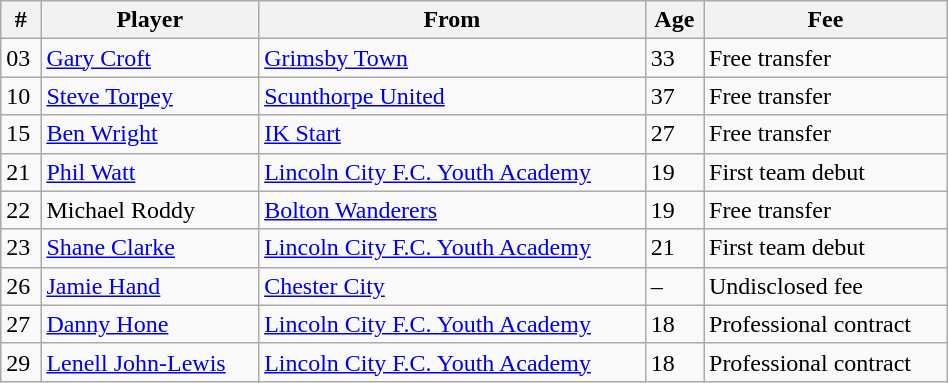<table class="wikitable" style="text-align:center; width:50%; text-align:left">
<tr>
<th>#</th>
<th>Player</th>
<th>From</th>
<th>Age</th>
<th>Fee</th>
</tr>
<tr --->
<td>03</td>
<td> <a href='#'>Gary Croft</a></td>
<td><a href='#'>Grimsby Town</a></td>
<td>33</td>
<td>Free transfer</td>
</tr>
<tr --->
<td>10</td>
<td> <a href='#'>Steve Torpey</a></td>
<td><a href='#'>Scunthorpe United</a></td>
<td>37</td>
<td>Free transfer</td>
</tr>
<tr --->
<td>15</td>
<td> <a href='#'>Ben Wright</a></td>
<td><a href='#'>IK Start</a></td>
<td>27</td>
<td>Free transfer</td>
</tr>
<tr --->
<td>21</td>
<td> <a href='#'>Phil Watt</a></td>
<td><a href='#'>Lincoln City F.C. Youth Academy</a></td>
<td>19</td>
<td>First team debut</td>
</tr>
<tr --->
<td>22</td>
<td> Michael Roddy</td>
<td><a href='#'>Bolton Wanderers</a></td>
<td>19</td>
<td>Free transfer</td>
</tr>
<tr --->
<td>23</td>
<td> <a href='#'>Shane Clarke</a></td>
<td><a href='#'>Lincoln City F.C. Youth Academy</a></td>
<td>21</td>
<td>First team debut</td>
</tr>
<tr --->
<td>26</td>
<td> <a href='#'>Jamie Hand</a></td>
<td><a href='#'>Chester City</a></td>
<td>–</td>
<td>Undisclosed fee</td>
</tr>
<tr --->
<td>27</td>
<td> <a href='#'>Danny Hone</a></td>
<td><a href='#'>Lincoln City F.C. Youth Academy</a></td>
<td>18</td>
<td>Professional contract</td>
</tr>
<tr --->
<td>29</td>
<td> <a href='#'>Lenell John-Lewis</a></td>
<td><a href='#'>Lincoln City F.C. Youth Academy</a></td>
<td>18</td>
<td>Professional contract</td>
</tr>
</table>
